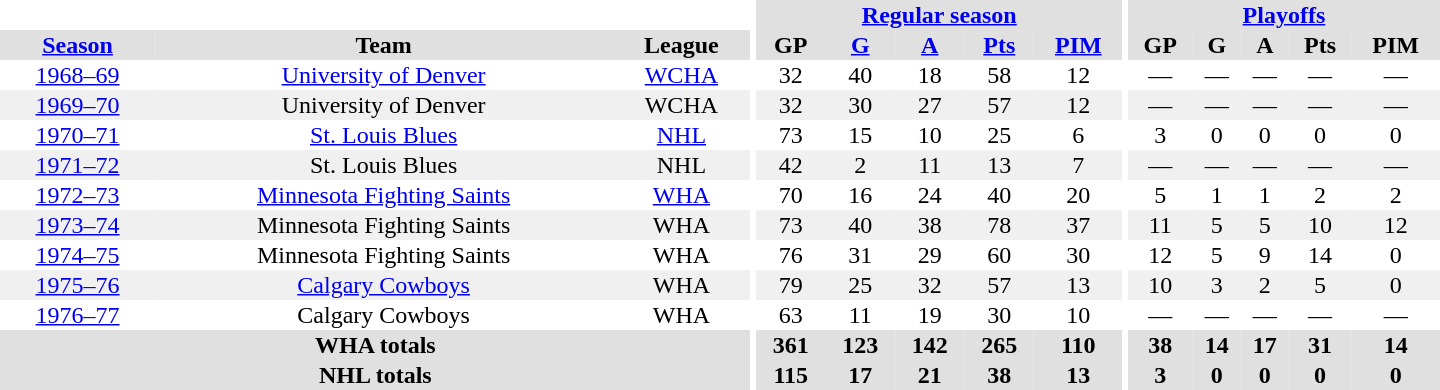<table border="0" cellpadding="1" cellspacing="0" style="text-align:center; width:60em">
<tr bgcolor="#e0e0e0">
<th colspan="3" bgcolor="#ffffff"></th>
<th rowspan="100" bgcolor="#ffffff"></th>
<th colspan="5"><a href='#'>Regular season</a></th>
<th rowspan="100" bgcolor="#ffffff"></th>
<th colspan="5"><a href='#'>Playoffs</a></th>
</tr>
<tr bgcolor="#e0e0e0">
<th><a href='#'>Season</a></th>
<th>Team</th>
<th>League</th>
<th>GP</th>
<th><a href='#'>G</a></th>
<th><a href='#'>A</a></th>
<th><a href='#'>Pts</a></th>
<th><a href='#'>PIM</a></th>
<th>GP</th>
<th>G</th>
<th>A</th>
<th>Pts</th>
<th>PIM</th>
</tr>
<tr>
<td><a href='#'>1968–69</a></td>
<td><a href='#'>University of Denver</a></td>
<td><a href='#'>WCHA</a></td>
<td>32</td>
<td>40</td>
<td>18</td>
<td>58</td>
<td>12</td>
<td>—</td>
<td>—</td>
<td>—</td>
<td>—</td>
<td>—</td>
</tr>
<tr bgcolor="#f0f0f0">
<td><a href='#'>1969–70</a></td>
<td>University of Denver</td>
<td>WCHA</td>
<td>32</td>
<td>30</td>
<td>27</td>
<td>57</td>
<td>12</td>
<td>—</td>
<td>—</td>
<td>—</td>
<td>—</td>
<td>—</td>
</tr>
<tr>
<td><a href='#'>1970–71</a></td>
<td><a href='#'>St. Louis Blues</a></td>
<td><a href='#'>NHL</a></td>
<td>73</td>
<td>15</td>
<td>10</td>
<td>25</td>
<td>6</td>
<td>3</td>
<td>0</td>
<td>0</td>
<td>0</td>
<td>0</td>
</tr>
<tr bgcolor="#f0f0f0">
<td><a href='#'>1971–72</a></td>
<td>St. Louis Blues</td>
<td>NHL</td>
<td>42</td>
<td>2</td>
<td>11</td>
<td>13</td>
<td>7</td>
<td>—</td>
<td>—</td>
<td>—</td>
<td>—</td>
<td>—</td>
</tr>
<tr>
<td><a href='#'>1972–73</a></td>
<td><a href='#'>Minnesota Fighting Saints</a></td>
<td><a href='#'>WHA</a></td>
<td>70</td>
<td>16</td>
<td>24</td>
<td>40</td>
<td>20</td>
<td>5</td>
<td>1</td>
<td>1</td>
<td>2</td>
<td>2</td>
</tr>
<tr bgcolor="#f0f0f0">
<td><a href='#'>1973–74</a></td>
<td>Minnesota Fighting Saints</td>
<td>WHA</td>
<td>73</td>
<td>40</td>
<td>38</td>
<td>78</td>
<td>37</td>
<td>11</td>
<td>5</td>
<td>5</td>
<td>10</td>
<td>12</td>
</tr>
<tr>
<td><a href='#'>1974–75</a></td>
<td>Minnesota Fighting Saints</td>
<td>WHA</td>
<td>76</td>
<td>31</td>
<td>29</td>
<td>60</td>
<td>30</td>
<td>12</td>
<td>5</td>
<td>9</td>
<td>14</td>
<td>0</td>
</tr>
<tr bgcolor="#f0f0f0">
<td><a href='#'>1975–76</a></td>
<td><a href='#'>Calgary Cowboys</a></td>
<td>WHA</td>
<td>79</td>
<td>25</td>
<td>32</td>
<td>57</td>
<td>13</td>
<td>10</td>
<td>3</td>
<td>2</td>
<td>5</td>
<td>0</td>
</tr>
<tr>
<td><a href='#'>1976–77</a></td>
<td>Calgary Cowboys</td>
<td>WHA</td>
<td>63</td>
<td>11</td>
<td>19</td>
<td>30</td>
<td>10</td>
<td>—</td>
<td>—</td>
<td>—</td>
<td>—</td>
<td>—</td>
</tr>
<tr bgcolor="#e0e0e0">
<th colspan="3">WHA totals</th>
<th>361</th>
<th>123</th>
<th>142</th>
<th>265</th>
<th>110</th>
<th>38</th>
<th>14</th>
<th>17</th>
<th>31</th>
<th>14</th>
</tr>
<tr bgcolor="#e0e0e0">
<th colspan="3">NHL totals</th>
<th>115</th>
<th>17</th>
<th>21</th>
<th>38</th>
<th>13</th>
<th>3</th>
<th>0</th>
<th>0</th>
<th>0</th>
<th>0</th>
</tr>
</table>
